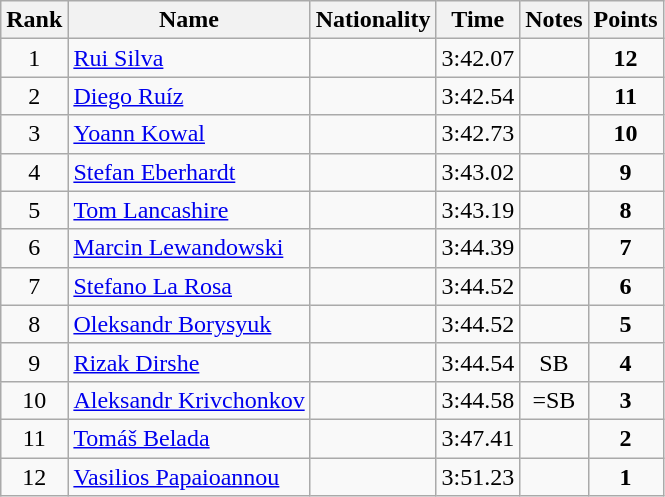<table class="wikitable sortable" style="text-align:center">
<tr>
<th>Rank</th>
<th>Name</th>
<th>Nationality</th>
<th>Time</th>
<th>Notes</th>
<th>Points</th>
</tr>
<tr>
<td>1</td>
<td align=left><a href='#'>Rui Silva</a></td>
<td align=left></td>
<td>3:42.07</td>
<td></td>
<td><strong>12</strong></td>
</tr>
<tr>
<td>2</td>
<td align=left><a href='#'>Diego Ruíz</a></td>
<td align=left></td>
<td>3:42.54</td>
<td></td>
<td><strong>11</strong></td>
</tr>
<tr>
<td>3</td>
<td align=left><a href='#'>Yoann Kowal</a></td>
<td align=left></td>
<td>3:42.73</td>
<td></td>
<td><strong>10</strong></td>
</tr>
<tr>
<td>4</td>
<td align=left><a href='#'>Stefan Eberhardt</a></td>
<td align=left></td>
<td>3:43.02</td>
<td></td>
<td><strong>9</strong></td>
</tr>
<tr>
<td>5</td>
<td align=left><a href='#'>Tom Lancashire</a></td>
<td align=left></td>
<td>3:43.19</td>
<td></td>
<td><strong>8</strong></td>
</tr>
<tr>
<td>6</td>
<td align=left><a href='#'>Marcin Lewandowski</a></td>
<td align=left></td>
<td>3:44.39</td>
<td></td>
<td><strong>7</strong></td>
</tr>
<tr>
<td>7</td>
<td align=left><a href='#'>Stefano La Rosa</a></td>
<td align=left></td>
<td>3:44.52</td>
<td></td>
<td><strong>6</strong></td>
</tr>
<tr>
<td>8</td>
<td align=left><a href='#'>Oleksandr Borysyuk</a></td>
<td align=left></td>
<td>3:44.52</td>
<td></td>
<td><strong>5</strong></td>
</tr>
<tr>
<td>9</td>
<td align=left><a href='#'>Rizak Dirshe</a></td>
<td align=left></td>
<td>3:44.54</td>
<td>SB</td>
<td><strong>4</strong></td>
</tr>
<tr>
<td>10</td>
<td align=left><a href='#'>Aleksandr Krivchonkov</a></td>
<td align=left></td>
<td>3:44.58</td>
<td>=SB</td>
<td><strong>3</strong></td>
</tr>
<tr>
<td>11</td>
<td align=left><a href='#'>Tomáš Belada</a></td>
<td align=left></td>
<td>3:47.41</td>
<td></td>
<td><strong>2</strong></td>
</tr>
<tr>
<td>12</td>
<td align=left><a href='#'>Vasilios Papaioannou</a></td>
<td align=left></td>
<td>3:51.23</td>
<td></td>
<td><strong>1</strong></td>
</tr>
</table>
